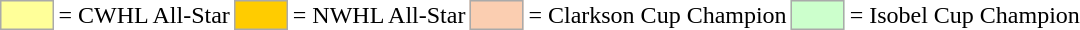<table>
<tr>
<td style="background-color:#FFFF99; border:1px solid #aaaaaa; width:2em;"></td>
<td>= CWHL All-Star</td>
<td style="background-color:#FFCC00; border:1px solid #aaaaaa; width:2em;"></td>
<td>= NWHL All-Star</td>
<td style="background-color:#FBCEB1; border:1px solid #aaaaaa; width:2em;"></td>
<td>= Clarkson Cup Champion</td>
<td style="background-color:#CCFFCC; border:1px solid #aaaaaa; width:2em;"></td>
<td>= Isobel Cup Champion</td>
</tr>
</table>
